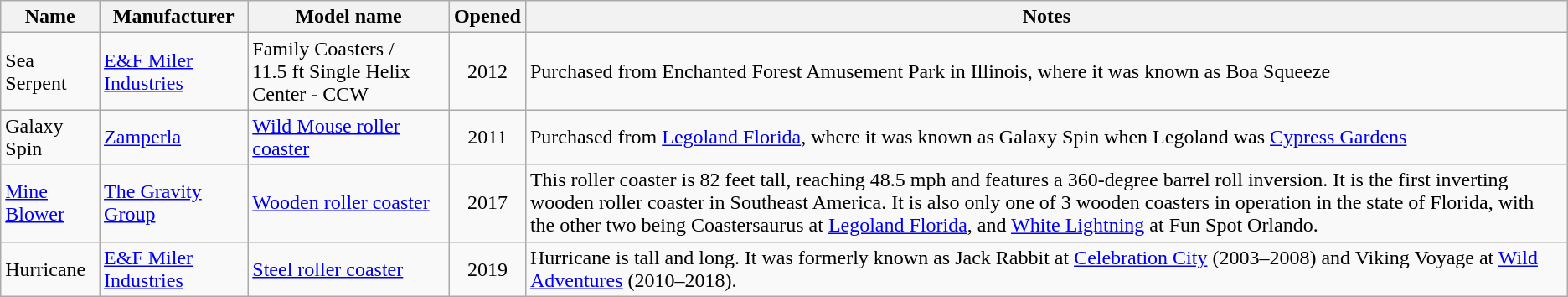<table class="wikitable sortable">
<tr>
<th>Name</th>
<th>Manufacturer</th>
<th>Model name</th>
<th>Opened</th>
<th>Notes</th>
</tr>
<tr>
<td>Sea Serpent</td>
<td><a href='#'>E&F Miler Industries</a></td>
<td>Family Coasters / 11.5 ft Single Helix Center - CCW</td>
<td align=center>2012</td>
<td>Purchased from Enchanted Forest Amusement Park in Illinois, where it was known as Boa Squeeze</td>
</tr>
<tr>
<td>Galaxy Spin</td>
<td><a href='#'>Zamperla</a></td>
<td><a href='#'>Wild Mouse roller coaster</a></td>
<td align=center>2011</td>
<td>Purchased from <a href='#'>Legoland Florida</a>, where it was known as Galaxy Spin when Legoland was <a href='#'>Cypress Gardens</a></td>
</tr>
<tr>
<td><a href='#'>Mine Blower</a></td>
<td><a href='#'>The Gravity Group</a></td>
<td><a href='#'>Wooden roller coaster</a></td>
<td align=center>2017</td>
<td>This roller coaster is 82 feet tall, reaching 48.5 mph and features a 360-degree barrel roll inversion. It is the first inverting wooden roller coaster in Southeast America. It is also only one of 3 wooden coasters in operation in the state of Florida, with the other two being Coastersaurus at <a href='#'>Legoland Florida</a>, and <a href='#'>White Lightning</a> at Fun Spot Orlando.</td>
</tr>
<tr>
<td>Hurricane</td>
<td><a href='#'>E&F Miler Industries</a></td>
<td><a href='#'>Steel roller coaster</a></td>
<td align=center>2019</td>
<td>Hurricane is  tall and  long. It was formerly known as Jack Rabbit at <a href='#'>Celebration City</a> (2003–2008) and Viking Voyage at <a href='#'>Wild Adventures</a> (2010–2018).</td>
</tr>
</table>
